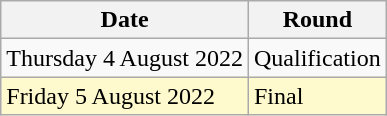<table class = "wikitable">
<tr>
<th>Date</th>
<th>Round</th>
</tr>
<tr>
<td>Thursday 4 August 2022</td>
<td>Qualification</td>
</tr>
<tr>
<td style=background:lemonchiffon>Friday 5 August 2022</td>
<td style=background:lemonchiffon>Final</td>
</tr>
</table>
